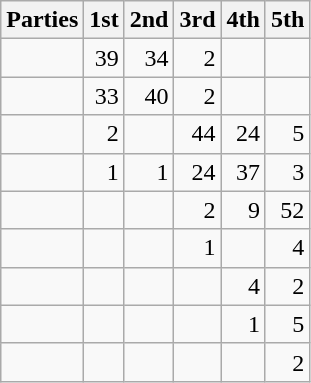<table class="wikitable" style="text-align:right;">
<tr>
<th style="text-align:left;">Parties</th>
<th>1st</th>
<th>2nd</th>
<th>3rd</th>
<th>4th</th>
<th>5th</th>
</tr>
<tr>
<td style="text-align:left;"></td>
<td>39</td>
<td>34</td>
<td>2</td>
<td></td>
<td></td>
</tr>
<tr>
<td style="text-align:left;"></td>
<td>33</td>
<td>40</td>
<td>2</td>
<td></td>
<td></td>
</tr>
<tr>
<td style="text-align:left;"></td>
<td>2</td>
<td></td>
<td>44</td>
<td>24</td>
<td>5</td>
</tr>
<tr>
<td style="text-align:left;"></td>
<td>1</td>
<td>1</td>
<td>24</td>
<td>37</td>
<td>3</td>
</tr>
<tr>
<td style="text-align:left;"></td>
<td></td>
<td></td>
<td>2</td>
<td>9</td>
<td>52</td>
</tr>
<tr>
<td style="text-align:left;"></td>
<td></td>
<td></td>
<td>1</td>
<td></td>
<td>4</td>
</tr>
<tr>
<td style="text-align:left;"></td>
<td></td>
<td></td>
<td></td>
<td>4</td>
<td>2</td>
</tr>
<tr>
<td style="text-align:left;"></td>
<td></td>
<td></td>
<td></td>
<td>1</td>
<td>5</td>
</tr>
<tr>
<td style="text-align:left;"></td>
<td></td>
<td></td>
<td></td>
<td></td>
<td>2</td>
</tr>
</table>
